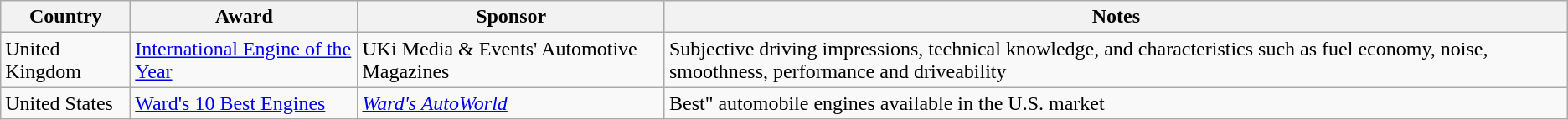<table class="wikitable sortable">
<tr>
<th style="width:6em;">Country</th>
<th>Award</th>
<th>Sponsor</th>
<th>Notes</th>
</tr>
<tr>
<td>United Kingdom</td>
<td><a href='#'>International Engine of the Year</a></td>
<td>UKi Media & Events' Automotive Magazines</td>
<td>Subjective driving impressions, technical knowledge, and characteristics such as fuel economy, noise, smoothness, performance and driveability</td>
</tr>
<tr>
<td>United States</td>
<td><a href='#'>Ward's 10 Best Engines</a></td>
<td><em><a href='#'>Ward's AutoWorld</a></em></td>
<td>Best" automobile engines available in the U.S. market</td>
</tr>
</table>
